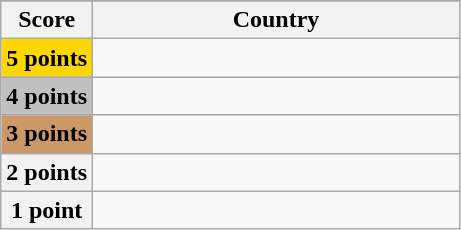<table class="wikitable">
<tr>
</tr>
<tr>
<th scope="col" width="20%">Score</th>
<th scope="col">Country</th>
</tr>
<tr>
<th scope="row" style="background:gold">5 points</th>
<td></td>
</tr>
<tr>
<th scope="row" style="background:silver">4 points</th>
<td></td>
</tr>
<tr>
<th scope="row" style="background:#CC9966">3 points</th>
<td></td>
</tr>
<tr>
<th scope="row">2 points</th>
<td></td>
</tr>
<tr>
<th scope="row">1 point</th>
<td></td>
</tr>
</table>
